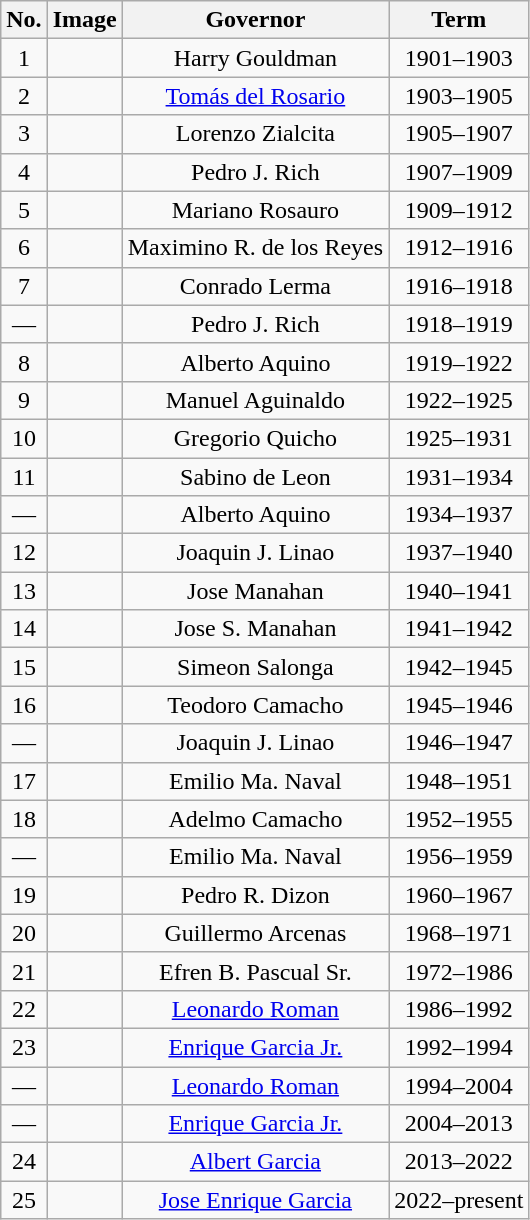<table class="wikitable" style="text-align:center;">
<tr>
<th>No.</th>
<th>Image</th>
<th>Governor</th>
<th>Term</th>
</tr>
<tr>
<td>1</td>
<td></td>
<td>Harry Gouldman</td>
<td>1901–1903</td>
</tr>
<tr>
<td>2</td>
<td></td>
<td><a href='#'>Tomás del Rosario</a></td>
<td>1903–1905</td>
</tr>
<tr>
<td>3</td>
<td></td>
<td>Lorenzo Zialcita</td>
<td>1905–1907</td>
</tr>
<tr>
<td>4</td>
<td></td>
<td>Pedro J. Rich</td>
<td>1907–1909</td>
</tr>
<tr>
<td>5</td>
<td></td>
<td>Mariano Rosauro</td>
<td>1909–1912</td>
</tr>
<tr>
<td>6</td>
<td></td>
<td>Maximino R. de los Reyes</td>
<td>1912–1916</td>
</tr>
<tr>
<td>7</td>
<td></td>
<td>Conrado Lerma</td>
<td>1916–1918</td>
</tr>
<tr>
<td>—</td>
<td></td>
<td>Pedro J. Rich</td>
<td>1918–1919</td>
</tr>
<tr>
<td>8</td>
<td></td>
<td>Alberto Aquino</td>
<td>1919–1922</td>
</tr>
<tr>
<td>9</td>
<td></td>
<td>Manuel Aguinaldo</td>
<td>1922–1925</td>
</tr>
<tr>
<td>10</td>
<td></td>
<td>Gregorio Quicho</td>
<td>1925–1931</td>
</tr>
<tr>
<td>11</td>
<td></td>
<td>Sabino de Leon</td>
<td>1931–1934</td>
</tr>
<tr>
<td>—</td>
<td></td>
<td>Alberto Aquino</td>
<td>1934–1937</td>
</tr>
<tr>
<td>12</td>
<td></td>
<td>Joaquin J. Linao</td>
<td>1937–1940</td>
</tr>
<tr>
<td>13</td>
<td></td>
<td>Jose Manahan</td>
<td>1940–1941</td>
</tr>
<tr>
<td>14</td>
<td></td>
<td>Jose S. Manahan</td>
<td>1941–1942</td>
</tr>
<tr>
<td>15</td>
<td></td>
<td>Simeon Salonga</td>
<td>1942–1945</td>
</tr>
<tr>
<td>16</td>
<td></td>
<td>Teodoro Camacho</td>
<td>1945–1946</td>
</tr>
<tr>
<td>—</td>
<td></td>
<td>Joaquin J. Linao</td>
<td>1946–1947</td>
</tr>
<tr>
<td>17</td>
<td></td>
<td>Emilio Ma. Naval</td>
<td>1948–1951</td>
</tr>
<tr>
<td>18</td>
<td></td>
<td>Adelmo Camacho</td>
<td>1952–1955</td>
</tr>
<tr>
<td>—</td>
<td></td>
<td>Emilio Ma. Naval</td>
<td>1956–1959</td>
</tr>
<tr>
<td>19</td>
<td></td>
<td>Pedro R. Dizon</td>
<td>1960–1967</td>
</tr>
<tr>
<td>20</td>
<td></td>
<td>Guillermo Arcenas</td>
<td>1968–1971</td>
</tr>
<tr>
<td>21</td>
<td></td>
<td>Efren B. Pascual Sr.</td>
<td>1972–1986</td>
</tr>
<tr>
<td>22</td>
<td></td>
<td><a href='#'>Leonardo Roman</a></td>
<td>1986–1992</td>
</tr>
<tr>
<td>23</td>
<td></td>
<td><a href='#'>Enrique Garcia Jr.</a></td>
<td>1992–1994</td>
</tr>
<tr>
<td>—</td>
<td></td>
<td><a href='#'>Leonardo Roman</a></td>
<td>1994–2004</td>
</tr>
<tr>
<td>—</td>
<td></td>
<td><a href='#'>Enrique Garcia Jr.</a></td>
<td>2004–2013</td>
</tr>
<tr>
<td align="center">24</td>
<td align="center"></td>
<td align="center"><a href='#'>Albert Garcia</a></td>
<td align="center">2013–2022</td>
</tr>
<tr>
<td align="center">25</td>
<td align="center"></td>
<td align="center"><a href='#'>Jose Enrique Garcia</a></td>
<td align="center">2022–present</td>
</tr>
</table>
